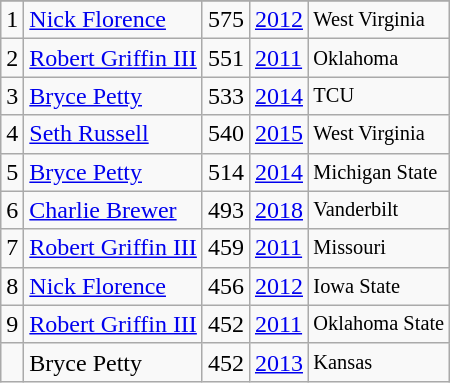<table class="wikitable">
<tr>
</tr>
<tr>
<td>1</td>
<td><a href='#'>Nick Florence</a></td>
<td><abbr>575</abbr></td>
<td><a href='#'>2012</a></td>
<td style="font-size:85%;">West Virginia</td>
</tr>
<tr>
<td>2</td>
<td><a href='#'>Robert Griffin III</a></td>
<td><abbr>551</abbr></td>
<td><a href='#'>2011</a></td>
<td style="font-size:85%;">Oklahoma</td>
</tr>
<tr>
<td>3</td>
<td><a href='#'>Bryce Petty</a></td>
<td><abbr>533</abbr></td>
<td><a href='#'>2014</a></td>
<td style="font-size:85%;">TCU</td>
</tr>
<tr>
<td>4</td>
<td><a href='#'>Seth Russell</a></td>
<td><abbr>540</abbr></td>
<td><a href='#'>2015</a></td>
<td style="font-size:85%;">West Virginia</td>
</tr>
<tr>
<td>5</td>
<td><a href='#'>Bryce Petty</a></td>
<td><abbr>514</abbr></td>
<td><a href='#'>2014</a></td>
<td style="font-size:85%;">Michigan State</td>
</tr>
<tr>
<td>6</td>
<td><a href='#'>Charlie Brewer</a></td>
<td><abbr>493</abbr></td>
<td><a href='#'>2018</a></td>
<td style="font-size:85%;">Vanderbilt</td>
</tr>
<tr>
<td>7</td>
<td><a href='#'>Robert Griffin III</a></td>
<td><abbr>459</abbr></td>
<td><a href='#'>2011</a></td>
<td style="font-size:85%;">Missouri</td>
</tr>
<tr>
<td>8</td>
<td><a href='#'>Nick Florence</a></td>
<td><abbr>456</abbr></td>
<td><a href='#'>2012</a></td>
<td style="font-size:85%;">Iowa State</td>
</tr>
<tr>
<td>9</td>
<td><a href='#'>Robert Griffin III</a></td>
<td><abbr>452</abbr></td>
<td><a href='#'>2011</a></td>
<td style="font-size:85%;">Oklahoma State</td>
</tr>
<tr>
<td></td>
<td>Bryce Petty</td>
<td><abbr>452</abbr></td>
<td><a href='#'>2013</a></td>
<td style="font-size:85%;">Kansas</td>
</tr>
</table>
